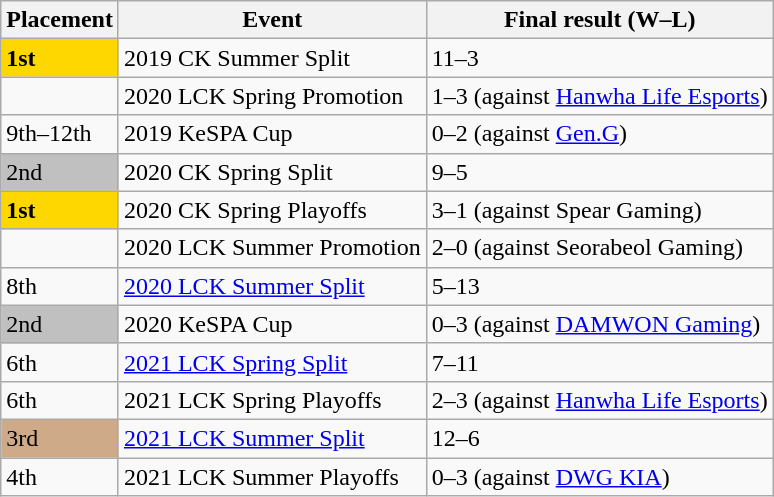<table class="wikitable sortable mw-collapsible mw-collapsed">
<tr>
<th>Placement</th>
<th>Event</th>
<th>Final result (W–L)</th>
</tr>
<tr>
<td style="background-color:Gold;"> <strong>1st</strong></td>
<td> 2019 CK Summer Split</td>
<td> 11–3</td>
</tr>
<tr>
<td></td>
<td> 2020 LCK Spring Promotion</td>
<td> 1–3 (against <a href='#'>Hanwha Life Esports</a>)</td>
</tr>
<tr>
<td> 9th–12th</td>
<td> 2019 KeSPA Cup</td>
<td> 0–2 (against <a href='#'>Gen.G</a>)</td>
</tr>
<tr>
<td style="background-color:Silver;"> 2nd</td>
<td> 2020 CK Spring Split</td>
<td> 9–5</td>
</tr>
<tr>
<td style="background-color:Gold;"> <strong>1st</strong></td>
<td> 2020 CK Spring Playoffs</td>
<td> 3–1 (against Spear Gaming)</td>
</tr>
<tr>
<td></td>
<td> 2020 LCK Summer Promotion</td>
<td> 2–0 (against Seorabeol Gaming)</td>
</tr>
<tr>
<td> 8th</td>
<td> <a href='#'>2020 LCK Summer Split</a></td>
<td> 5–13</td>
</tr>
<tr>
<td style="background-color:Silver;"> 2nd</td>
<td> 2020 KeSPA Cup</td>
<td> 0–3 (against <a href='#'>DAMWON Gaming</a>)</td>
</tr>
<tr>
<td> 6th</td>
<td> <a href='#'>2021 LCK Spring Split</a></td>
<td> 7–11</td>
</tr>
<tr>
<td> 6th</td>
<td> 2021 LCK Spring Playoffs</td>
<td> 2–3 (against <a href='#'>Hanwha Life Esports</a>)</td>
</tr>
<tr>
<td style="background-color:#CFAA88;"> 3rd</td>
<td> <a href='#'>2021 LCK Summer Split</a></td>
<td> 12–6</td>
</tr>
<tr>
<td> 4th</td>
<td> 2021 LCK Summer Playoffs</td>
<td> 0–3 (against <a href='#'>DWG KIA</a>)</td>
</tr>
</table>
